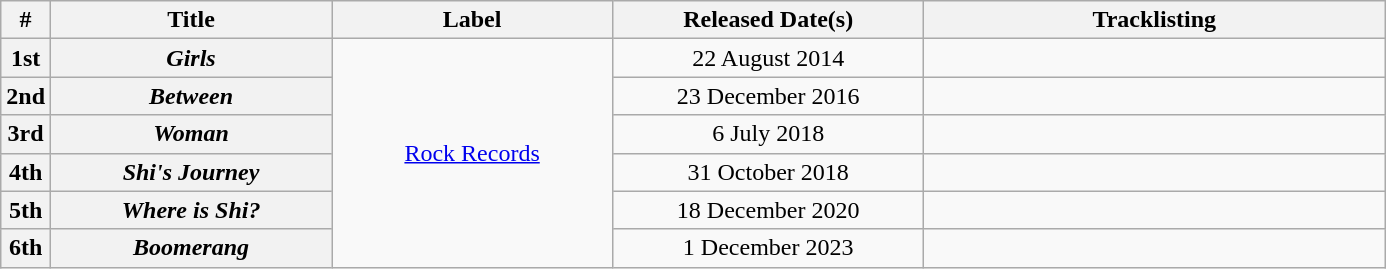<table class="wikitable">
<tr>
<th align="left" width="25px">#</th>
<th align="left" width="180px">Title</th>
<th align="left" width="180px">Label</th>
<th align="left" width="200px">Released Date(s)</th>
<th align="left" width="300px">Tracklisting</th>
</tr>
<tr align="center">
<th>1st</th>
<th><em>Girls</em></th>
<td rowspan="6"><a href='#'>Rock Records</a></td>
<td>22 August 2014</td>
<td><br>
</td>
</tr>
<tr align="center">
<th>2nd</th>
<th><em>Between</em></th>
<td>23 December 2016</td>
<td></td>
</tr>
<tr align="center">
<th>3rd</th>
<th><em>Woman</em></th>
<td>6 July 2018</td>
<td></td>
</tr>
<tr align="center">
<th>4th</th>
<th><em>Shi's Journey</em></th>
<td>31 October 2018</td>
<td></td>
</tr>
<tr align="center">
<th>5th</th>
<th><em>Where is Shi?</em></th>
<td>18 December 2020</td>
<td></td>
</tr>
<tr align="center">
<th>6th</th>
<th><em>Boomerang</em></th>
<td>1 December 2023</td>
<td></td>
</tr>
</table>
